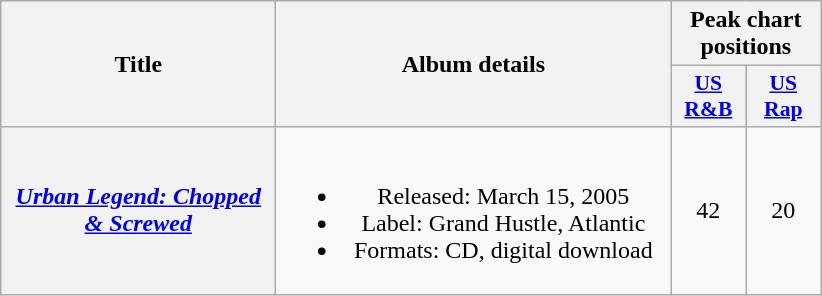<table class="wikitable plainrowheaders" style="text-align:center;">
<tr>
<th scope="col" rowspan="2" style="width:11em;">Title</th>
<th scope="col" rowspan="2" style="width:16em;">Album details</th>
<th scope="col" colspan="3">Peak chart positions</th>
</tr>
<tr>
<th scope="col" style="width:3em;font-size:90%;"><a href='#'>US<br>R&B</a><br></th>
<th scope="col" style="width:3em;font-size:90%;"><a href='#'>US<br>Rap</a><br></th>
</tr>
<tr>
<th scope="row"><em><a href='#'>Urban Legend: Chopped & Screwed</a></em><br></th>
<td><br><ul><li>Released: March 15, 2005</li><li>Label: Grand Hustle, Atlantic</li><li>Formats: CD, digital download</li></ul></td>
<td>42</td>
<td>20</td>
</tr>
</table>
